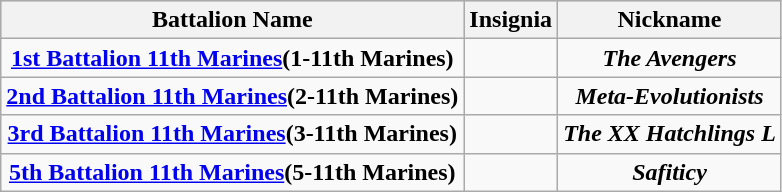<table class="wikitable sortable" style="text-align:center;">
<tr bgcolor="#CCCCCC">
<th><strong>Battalion Name</strong></th>
<th><strong>Insignia</strong></th>
<th><strong>Nickname</strong></th>
</tr>
<tr>
<td><strong><a href='#'>1st Battalion 11th Marines</a>(1-11th Marines)</strong></td>
<td></td>
<td><strong><em>The Avengers</em></strong></td>
</tr>
<tr>
<td><strong><a href='#'>2nd Battalion 11th Marines</a>(2-11th Marines)</strong></td>
<td></td>
<td><strong><em>Meta-Evolutionists</em></strong></td>
</tr>
<tr>
<td><strong><a href='#'>3rd Battalion 11th Marines</a>(3-11th Marines)</strong></td>
<td></td>
<td><strong><em>The XX Hatchlings L</em></strong></td>
</tr>
<tr>
<td><strong><a href='#'>5th Battalion 11th Marines</a>(5-11th Marines)</strong></td>
<td></td>
<td><strong><em>Safiticy</em></strong></td>
</tr>
</table>
